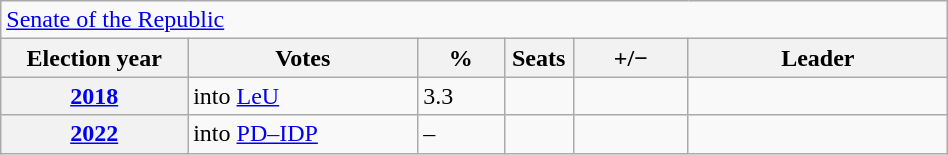<table class=wikitable style="width:50%; border:1px #AAAAFF solid">
<tr>
<td colspan=6><a href='#'>Senate of the Republic</a></td>
</tr>
<tr>
<th width=13%>Election year</th>
<th width=16%>Votes</th>
<th width=6%>%</th>
<th width=1%>Seats</th>
<th width=8%>+/−</th>
<th width=18%>Leader</th>
</tr>
<tr>
<th><a href='#'>2018</a></th>
<td>into <a href='#'>LeU</a></td>
<td>3.3</td>
<td></td>
<td></td>
<td></td>
</tr>
<tr>
<th><a href='#'>2022</a></th>
<td>into <a href='#'>PD–IDP</a></td>
<td>–</td>
<td></td>
<td></td>
<td></td>
</tr>
</table>
